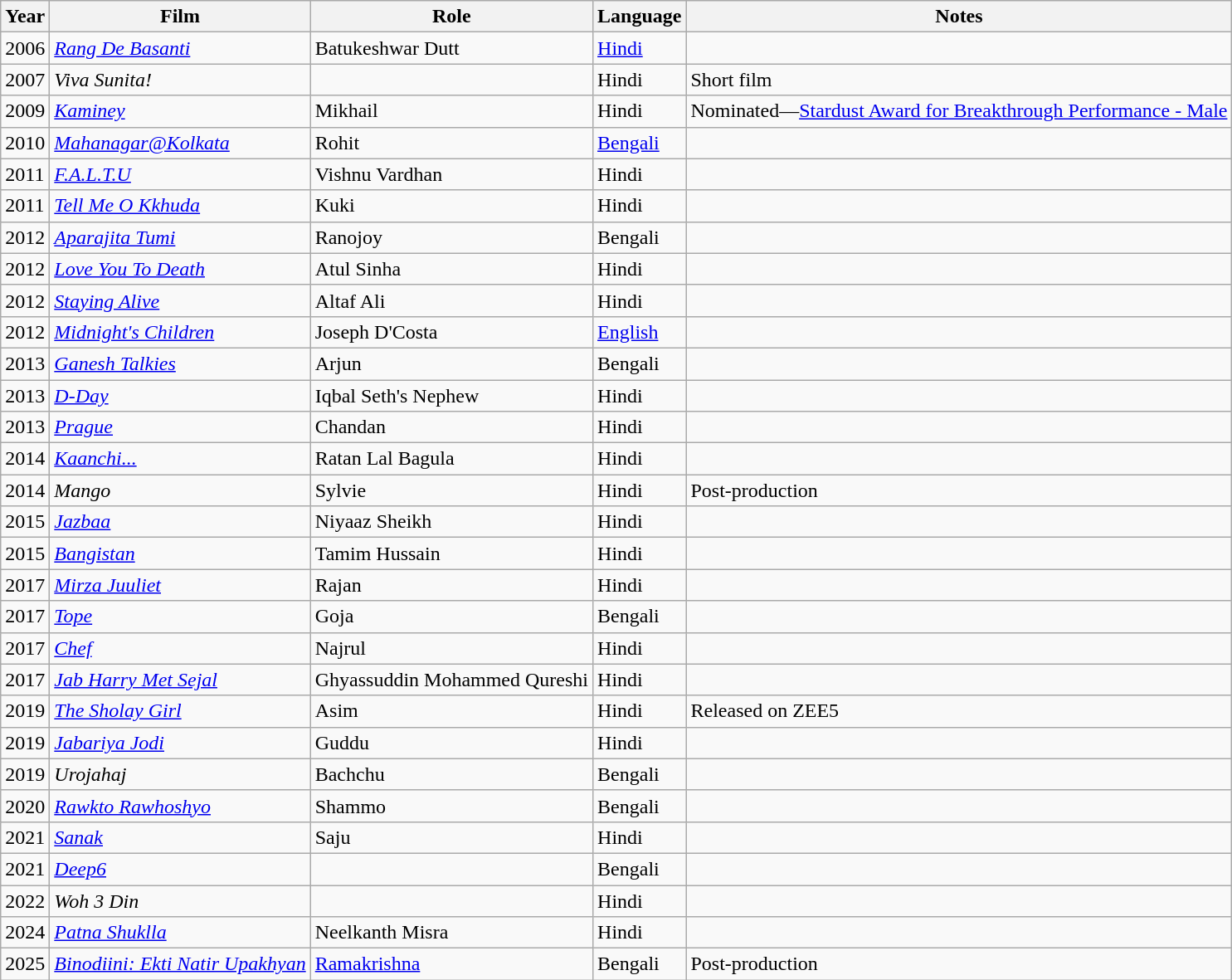<table class="wikitable sortable">
<tr>
<th>Year</th>
<th>Film</th>
<th>Role</th>
<th>Language</th>
<th class="unsortable">Notes</th>
</tr>
<tr>
<td>2006</td>
<td><em><a href='#'>Rang De Basanti</a></em></td>
<td>Batukeshwar Dutt</td>
<td><a href='#'>Hindi</a></td>
<td></td>
</tr>
<tr>
<td>2007</td>
<td><em>Viva Sunita!</em></td>
<td></td>
<td>Hindi</td>
<td>Short film</td>
</tr>
<tr>
<td>2009</td>
<td><em><a href='#'>Kaminey</a></em></td>
<td>Mikhail</td>
<td>Hindi</td>
<td>Nominated—<a href='#'>Stardust Award for Breakthrough Performance - Male</a></td>
</tr>
<tr>
<td>2010</td>
<td><em><a href='#'>Mahanagar@Kolkata</a></em></td>
<td>Rohit</td>
<td><a href='#'>Bengali</a></td>
<td></td>
</tr>
<tr>
<td>2011</td>
<td><em><a href='#'>F.A.L.T.U</a></em></td>
<td>Vishnu Vardhan</td>
<td>Hindi</td>
<td></td>
</tr>
<tr>
<td>2011</td>
<td><em><a href='#'>Tell Me O Kkhuda</a></em></td>
<td>Kuki</td>
<td>Hindi</td>
<td></td>
</tr>
<tr>
<td>2012</td>
<td><em><a href='#'>Aparajita Tumi</a></em></td>
<td>Ranojoy</td>
<td>Bengali</td>
<td></td>
</tr>
<tr>
<td>2012</td>
<td><em><a href='#'>Love You To Death</a></em></td>
<td>Atul Sinha</td>
<td>Hindi</td>
<td></td>
</tr>
<tr>
<td>2012</td>
<td><em><a href='#'>Staying Alive</a></em></td>
<td>Altaf Ali</td>
<td>Hindi</td>
<td></td>
</tr>
<tr>
<td>2012</td>
<td><em><a href='#'>Midnight's Children</a></em></td>
<td>Joseph D'Costa</td>
<td><a href='#'>English</a></td>
<td></td>
</tr>
<tr>
<td>2013</td>
<td><em><a href='#'>Ganesh Talkies</a></em></td>
<td>Arjun</td>
<td>Bengali</td>
<td></td>
</tr>
<tr>
<td>2013</td>
<td><em><a href='#'>D-Day</a></em></td>
<td>Iqbal Seth's Nephew</td>
<td>Hindi</td>
<td></td>
</tr>
<tr>
<td>2013</td>
<td><em><a href='#'>Prague</a></em></td>
<td>Chandan</td>
<td>Hindi</td>
<td></td>
</tr>
<tr>
<td>2014</td>
<td><em><a href='#'>Kaanchi...</a></em></td>
<td>Ratan Lal Bagula</td>
<td>Hindi</td>
<td></td>
</tr>
<tr>
<td>2014</td>
<td><em>Mango </em></td>
<td>Sylvie</td>
<td>Hindi</td>
<td>Post-production</td>
</tr>
<tr>
<td>2015</td>
<td><em><a href='#'>Jazbaa</a></em></td>
<td>Niyaaz Sheikh</td>
<td>Hindi</td>
<td></td>
</tr>
<tr>
<td>2015</td>
<td><em><a href='#'>Bangistan</a></em></td>
<td>Tamim Hussain</td>
<td>Hindi</td>
<td></td>
</tr>
<tr>
<td>2017</td>
<td><em><a href='#'>Mirza Juuliet</a></em></td>
<td>Rajan</td>
<td>Hindi</td>
<td></td>
</tr>
<tr>
<td>2017</td>
<td><em><a href='#'>Tope</a></em></td>
<td>Goja</td>
<td>Bengali</td>
<td></td>
</tr>
<tr>
<td>2017</td>
<td><em><a href='#'>Chef</a></em></td>
<td>Najrul</td>
<td>Hindi</td>
<td></td>
</tr>
<tr>
<td>2017</td>
<td><em><a href='#'>Jab Harry Met Sejal</a></em></td>
<td>Ghyassuddin Mohammed Qureshi</td>
<td>Hindi</td>
<td></td>
</tr>
<tr>
<td>2019</td>
<td><em><a href='#'>The Sholay Girl</a></em></td>
<td>Asim</td>
<td>Hindi</td>
<td>Released on ZEE5</td>
</tr>
<tr>
<td>2019</td>
<td><em><a href='#'>Jabariya Jodi</a></em></td>
<td>Guddu</td>
<td>Hindi</td>
<td></td>
</tr>
<tr>
<td>2019</td>
<td><em>Urojahaj</em></td>
<td>Bachchu</td>
<td>Bengali</td>
<td></td>
</tr>
<tr>
<td>2020</td>
<td><em><a href='#'>Rawkto Rawhoshyo</a></em></td>
<td>Shammo</td>
<td>Bengali</td>
<td></td>
</tr>
<tr>
<td>2021</td>
<td><em><a href='#'>Sanak</a></em></td>
<td>Saju</td>
<td>Hindi</td>
<td></td>
</tr>
<tr>
<td>2021</td>
<td><em><a href='#'>Deep6</a></em></td>
<td></td>
<td>Bengali</td>
<td></td>
</tr>
<tr>
<td>2022</td>
<td><em>Woh 3 Din</em></td>
<td></td>
<td>Hindi</td>
<td></td>
</tr>
<tr>
<td>2024</td>
<td><em><a href='#'>Patna Shuklla</a></em></td>
<td>Neelkanth Misra</td>
<td>Hindi</td>
<td></td>
</tr>
<tr>
<td>2025</td>
<td><em><a href='#'>Binodiini: Ekti Natir Upakhyan</a></em></td>
<td><a href='#'>Ramakrishna</a></td>
<td>Bengali</td>
<td>Post-production</td>
</tr>
</table>
